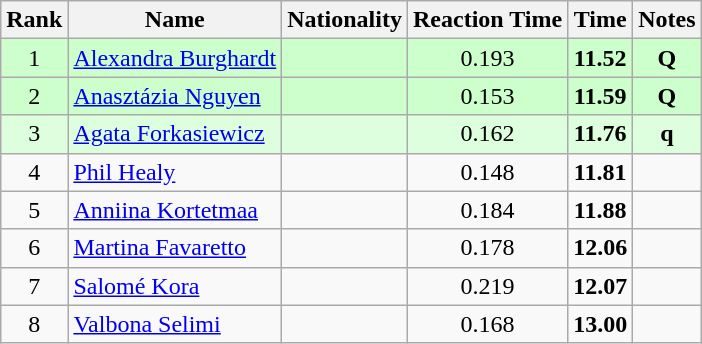<table class="wikitable sortable" style="text-align:center">
<tr>
<th>Rank</th>
<th>Name</th>
<th>Nationality</th>
<th>Reaction Time</th>
<th>Time</th>
<th>Notes</th>
</tr>
<tr bgcolor=ccffcc>
<td>1</td>
<td align=left><a href='#'>Alexandra Burghardt</a></td>
<td align=left></td>
<td>0.193</td>
<td><strong>11.52</strong></td>
<td><strong>Q</strong></td>
</tr>
<tr bgcolor=ccffcc>
<td>2</td>
<td align=left><a href='#'>Anasztázia Nguyen</a></td>
<td align=left></td>
<td>0.153</td>
<td><strong>11.59</strong></td>
<td><strong>Q</strong></td>
</tr>
<tr bgcolor=ddffdd>
<td>3</td>
<td align=left><a href='#'>Agata Forkasiewicz</a></td>
<td align=left></td>
<td>0.162</td>
<td><strong>11.76</strong></td>
<td><strong>q</strong></td>
</tr>
<tr>
<td>4</td>
<td align=left><a href='#'>Phil Healy</a></td>
<td align=left></td>
<td>0.148</td>
<td><strong>11.81</strong></td>
<td></td>
</tr>
<tr>
<td>5</td>
<td align=left><a href='#'>Anniina Kortetmaa</a></td>
<td align=left></td>
<td>0.184</td>
<td><strong>11.88</strong></td>
<td></td>
</tr>
<tr>
<td>6</td>
<td align=left><a href='#'>Martina Favaretto</a></td>
<td align=left></td>
<td>0.178</td>
<td><strong>12.06</strong></td>
<td></td>
</tr>
<tr>
<td>7</td>
<td align=left><a href='#'>Salomé Kora</a></td>
<td align=left></td>
<td>0.219</td>
<td><strong>12.07</strong></td>
<td></td>
</tr>
<tr>
<td>8</td>
<td align=left><a href='#'>Valbona Selimi</a></td>
<td align=left></td>
<td>0.168</td>
<td><strong>13.00</strong></td>
<td></td>
</tr>
</table>
